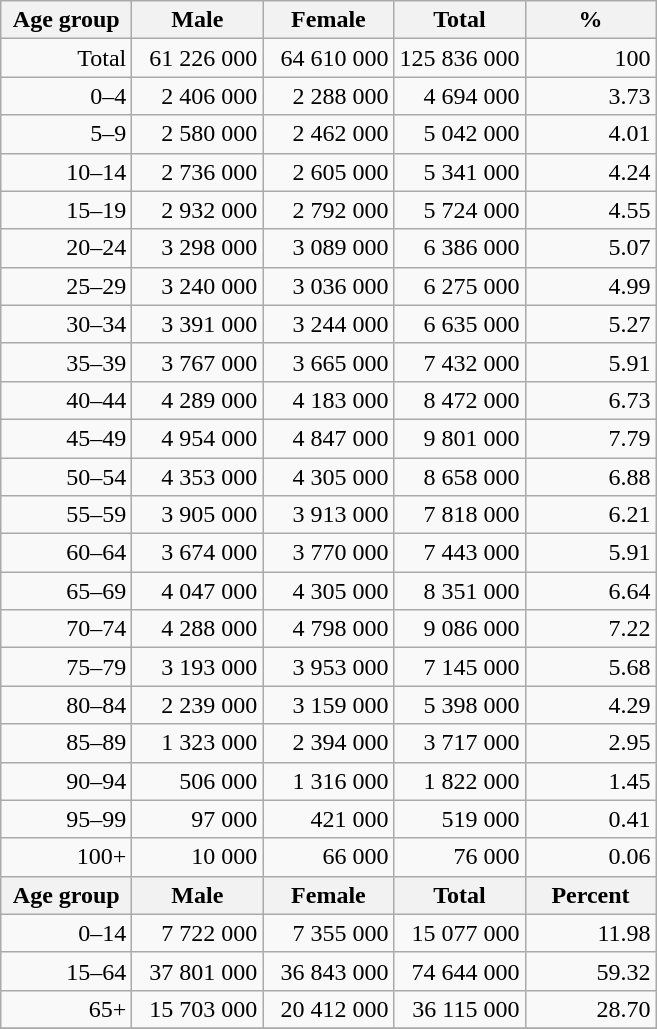<table class="wikitable">
<tr>
<th width="80pt">Age group</th>
<th width="80pt">Male</th>
<th width="80pt">Female</th>
<th width="80pt">Total</th>
<th width="80pt">%</th>
</tr>
<tr>
<td align="right">Total</td>
<td align="right">61 226 000</td>
<td align="right">64 610 000</td>
<td align="right">125 836 000</td>
<td align="right">100</td>
</tr>
<tr>
<td align="right">0–4</td>
<td align="right">2 406 000</td>
<td align="right">2 288 000</td>
<td align="right">4 694 000</td>
<td align="right">3.73</td>
</tr>
<tr>
<td align="right">5–9</td>
<td align="right">2 580 000</td>
<td align="right">2 462 000</td>
<td align="right">5 042 000</td>
<td align="right">4.01</td>
</tr>
<tr>
<td align="right">10–14</td>
<td align="right">2 736 000</td>
<td align="right">2 605 000</td>
<td align="right">5 341 000</td>
<td align="right">4.24</td>
</tr>
<tr>
<td align="right">15–19</td>
<td align="right">2 932 000</td>
<td align="right">2 792 000</td>
<td align="right">5 724 000</td>
<td align="right">4.55</td>
</tr>
<tr>
<td align="right">20–24</td>
<td align="right">3 298 000</td>
<td align="right">3 089 000</td>
<td align="right">6 386 000</td>
<td align="right">5.07</td>
</tr>
<tr>
<td align="right">25–29</td>
<td align="right">3 240 000</td>
<td align="right">3 036 000</td>
<td align="right">6 275 000</td>
<td align="right">4.99</td>
</tr>
<tr>
<td align="right">30–34</td>
<td align="right">3 391 000</td>
<td align="right">3 244 000</td>
<td align="right">6 635 000</td>
<td align="right">5.27</td>
</tr>
<tr>
<td align="right">35–39</td>
<td align="right">3 767 000</td>
<td align="right">3 665 000</td>
<td align="right">7 432 000</td>
<td align="right">5.91</td>
</tr>
<tr>
<td align="right">40–44</td>
<td align="right">4 289 000</td>
<td align="right">4 183 000</td>
<td align="right">8 472 000</td>
<td align="right">6.73</td>
</tr>
<tr>
<td align="right">45–49</td>
<td align="right">4 954 000</td>
<td align="right">4 847 000</td>
<td align="right">9 801 000</td>
<td align="right">7.79</td>
</tr>
<tr>
<td align="right">50–54</td>
<td align="right">4 353 000</td>
<td align="right">4 305 000</td>
<td align="right">8 658 000</td>
<td align="right">6.88</td>
</tr>
<tr>
<td align="right">55–59</td>
<td align="right">3 905 000</td>
<td align="right">3 913 000</td>
<td align="right">7 818 000</td>
<td align="right">6.21</td>
</tr>
<tr>
<td align="right">60–64</td>
<td align="right">3 674 000</td>
<td align="right">3 770 000</td>
<td align="right">7 443 000</td>
<td align="right">5.91</td>
</tr>
<tr>
<td align="right">65–69</td>
<td align="right">4 047 000</td>
<td align="right">4 305 000</td>
<td align="right">8 351 000</td>
<td align="right">6.64</td>
</tr>
<tr>
<td align="right">70–74</td>
<td align="right">4 288 000</td>
<td align="right">4 798 000</td>
<td align="right">9 086 000</td>
<td align="right">7.22</td>
</tr>
<tr>
<td align="right">75–79</td>
<td align="right">3 193 000</td>
<td align="right">3 953 000</td>
<td align="right">7 145 000</td>
<td align="right">5.68</td>
</tr>
<tr>
<td align="right">80–84</td>
<td align="right">2 239 000</td>
<td align="right">3 159 000</td>
<td align="right">5 398 000</td>
<td align="right">4.29</td>
</tr>
<tr>
<td align="right">85–89</td>
<td align="right">1 323 000</td>
<td align="right">2 394 000</td>
<td align="right">3 717 000</td>
<td align="right">2.95</td>
</tr>
<tr>
<td align="right">90–94</td>
<td align="right">506 000</td>
<td align="right">1 316 000</td>
<td align="right">1 822 000</td>
<td align="right">1.45</td>
</tr>
<tr>
<td align="right">95–99</td>
<td align="right">97 000</td>
<td align="right">421 000</td>
<td align="right">519 000</td>
<td align="right">0.41</td>
</tr>
<tr>
<td align="right">100+</td>
<td align="right">10 000</td>
<td align="right">66 000</td>
<td align="right">76 000</td>
<td align="right">0.06</td>
</tr>
<tr>
<th width="50">Age group</th>
<th width="80pt">Male</th>
<th width="80">Female</th>
<th width="80">Total</th>
<th width="50">Percent</th>
</tr>
<tr>
<td align="right">0–14</td>
<td align="right">7 722 000</td>
<td align="right">7 355 000</td>
<td align="right">15 077 000</td>
<td align="right">11.98</td>
</tr>
<tr>
<td align="right">15–64</td>
<td align="right">37 801 000</td>
<td align="right">36 843 000</td>
<td align="right">74 644 000</td>
<td align="right">59.32</td>
</tr>
<tr>
<td align="right">65+</td>
<td align="right">15 703 000</td>
<td align="right">20 412 000</td>
<td align="right">36 115 000</td>
<td align="right">28.70</td>
</tr>
<tr>
</tr>
</table>
